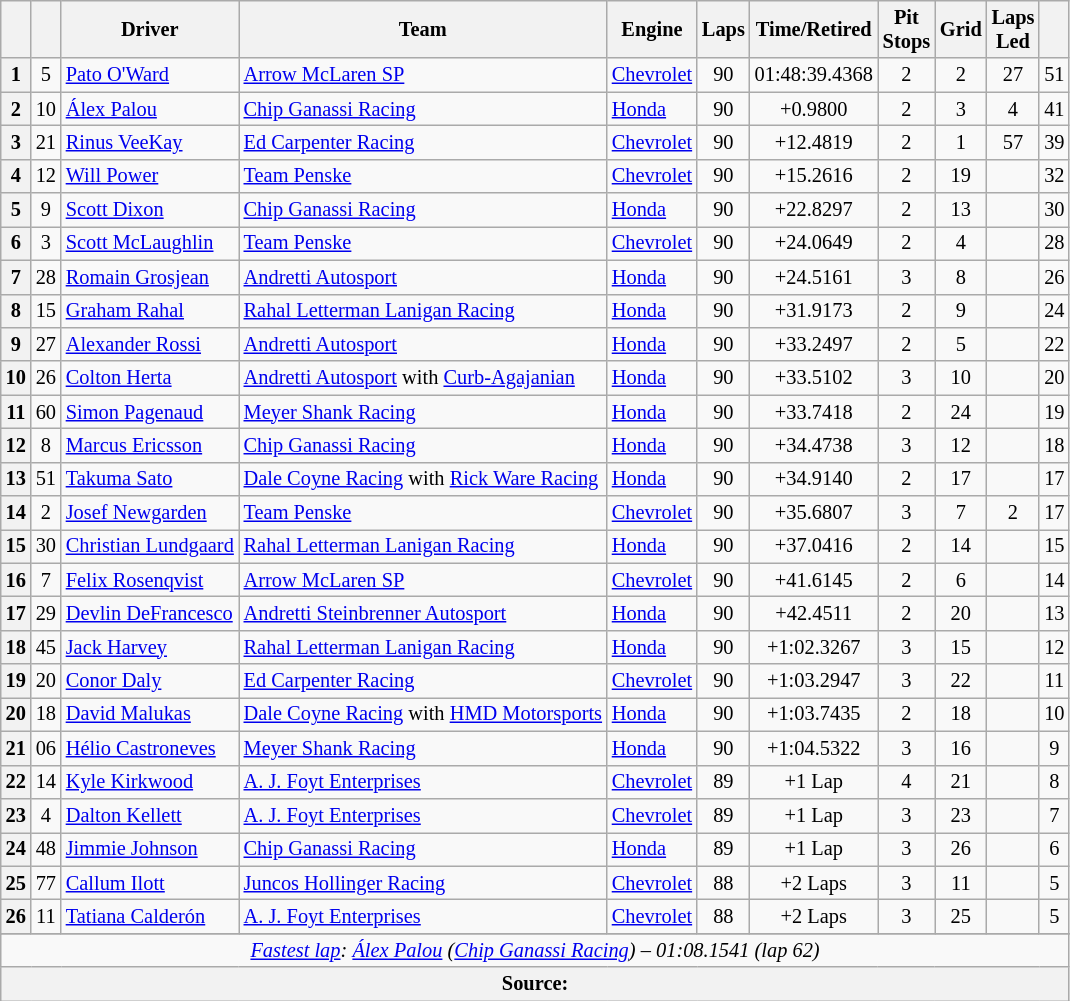<table class="wikitable sortable" style="font-size:85%;">
<tr>
<th scope="col"></th>
<th scope="col"></th>
<th scope="col">Driver</th>
<th scope="col">Team</th>
<th scope="col">Engine</th>
<th class="unsortable" scope="col">Laps</th>
<th class="unsortable" scope="col">Time/Retired</th>
<th scope="col">Pit<br>Stops</th>
<th scope="col">Grid</th>
<th scope="col">Laps<br>Led</th>
<th scope="col"></th>
</tr>
<tr>
<th>1</th>
<td align="center">5</td>
<td> <a href='#'>Pato O'Ward</a></td>
<td><a href='#'>Arrow McLaren SP</a></td>
<td><a href='#'>Chevrolet</a></td>
<td align="center">90</td>
<td align="center">01:48:39.4368</td>
<td align="center">2</td>
<td align="center">2</td>
<td align="center">27</td>
<td align="center">51</td>
</tr>
<tr>
<th>2</th>
<td align="center">10</td>
<td> <a href='#'>Álex Palou</a> <strong></strong></td>
<td><a href='#'>Chip Ganassi Racing</a></td>
<td><a href='#'>Honda</a></td>
<td align="center">90</td>
<td align="center">+0.9800</td>
<td align="center">2</td>
<td align="center">3</td>
<td align="center">4</td>
<td align="center">41</td>
</tr>
<tr>
<th>3</th>
<td align="center">21</td>
<td> <a href='#'>Rinus VeeKay</a></td>
<td><a href='#'>Ed Carpenter Racing</a></td>
<td><a href='#'>Chevrolet</a></td>
<td align="center">90</td>
<td align="center">+12.4819</td>
<td align="center">2</td>
<td align="center">1</td>
<td align="center">57</td>
<td align="center">39</td>
</tr>
<tr>
<th>4</th>
<td align="center">12</td>
<td> <a href='#'>Will Power</a> <strong></strong></td>
<td><a href='#'>Team Penske</a></td>
<td><a href='#'>Chevrolet</a></td>
<td align="center">90</td>
<td align="center">+15.2616</td>
<td align="center">2</td>
<td align="center">19</td>
<td align="center"></td>
<td align="center">32</td>
</tr>
<tr>
<th>5</th>
<td align="center">9</td>
<td> <a href='#'>Scott Dixon</a></td>
<td><a href='#'>Chip Ganassi Racing</a></td>
<td><a href='#'>Honda</a></td>
<td align="center">90</td>
<td align="center">+22.8297</td>
<td align="center">2</td>
<td align="center">13</td>
<td align="center"></td>
<td align="center">30</td>
</tr>
<tr>
<th>6</th>
<td align="center">3</td>
<td> <a href='#'>Scott McLaughlin</a></td>
<td><a href='#'>Team Penske</a></td>
<td><a href='#'>Chevrolet</a></td>
<td align="center">90</td>
<td align="center">+24.0649</td>
<td align="center">2</td>
<td align="center">4</td>
<td align="center"></td>
<td align="center">28</td>
</tr>
<tr>
<th>7</th>
<td align="center">28</td>
<td> <a href='#'>Romain Grosjean</a></td>
<td><a href='#'>Andretti Autosport</a></td>
<td><a href='#'>Honda</a></td>
<td align="center">90</td>
<td align="center">+24.5161</td>
<td align="center">3</td>
<td align="center">8</td>
<td align="center"></td>
<td align="center">26</td>
</tr>
<tr>
<th>8</th>
<td align="center">15</td>
<td> <a href='#'>Graham Rahal</a></td>
<td><a href='#'>Rahal Letterman Lanigan Racing</a></td>
<td><a href='#'>Honda</a></td>
<td align="center">90</td>
<td align="center">+31.9173</td>
<td align="center">2</td>
<td align="center">9</td>
<td align="center"></td>
<td align="center">24</td>
</tr>
<tr>
<th>9</th>
<td align="center">27</td>
<td> <a href='#'>Alexander Rossi</a></td>
<td><a href='#'>Andretti Autosport</a></td>
<td><a href='#'>Honda</a></td>
<td align="center">90</td>
<td align="center">+33.2497</td>
<td align="center">2</td>
<td align="center">5</td>
<td align="center"></td>
<td align="center">22</td>
</tr>
<tr>
<th>10</th>
<td align="center">26</td>
<td> <a href='#'>Colton Herta</a></td>
<td><a href='#'>Andretti Autosport</a> with <a href='#'>Curb-Agajanian</a></td>
<td><a href='#'>Honda</a></td>
<td align="center">90</td>
<td align="center">+33.5102</td>
<td align="center">3</td>
<td align="center">10</td>
<td align="center"></td>
<td align="center">20</td>
</tr>
<tr>
<th>11</th>
<td align="center">60</td>
<td> <a href='#'>Simon Pagenaud</a> <strong></strong></td>
<td><a href='#'>Meyer Shank Racing</a></td>
<td><a href='#'>Honda</a></td>
<td align="center">90</td>
<td align="center">+33.7418</td>
<td align="center">2</td>
<td align="center">24</td>
<td align="center"></td>
<td align="center">19</td>
</tr>
<tr>
<th>12</th>
<td align="center">8</td>
<td> <a href='#'>Marcus Ericsson</a></td>
<td><a href='#'>Chip Ganassi Racing</a></td>
<td><a href='#'>Honda</a></td>
<td align="center">90</td>
<td align="center">+34.4738</td>
<td align="center">3</td>
<td align="center">12</td>
<td align="center"></td>
<td align="center">18</td>
</tr>
<tr>
<th>13</th>
<td align="center">51</td>
<td> <a href='#'>Takuma Sato</a> <strong></strong></td>
<td><a href='#'>Dale Coyne Racing</a> with <a href='#'>Rick Ware Racing</a></td>
<td><a href='#'>Honda</a></td>
<td align="center">90</td>
<td align="center">+34.9140</td>
<td align="center">2</td>
<td align="center">17</td>
<td align="center"></td>
<td align="center">17</td>
</tr>
<tr>
<th>14</th>
<td align="center">2</td>
<td> <a href='#'>Josef Newgarden</a> <strong></strong></td>
<td><a href='#'>Team Penske</a></td>
<td><a href='#'>Chevrolet</a></td>
<td align="center">90</td>
<td align="center">+35.6807</td>
<td align="center">3</td>
<td align="center">7</td>
<td align="center">2</td>
<td align="center">17</td>
</tr>
<tr>
<th>15</th>
<td align="center">30</td>
<td> <a href='#'>Christian Lundgaard</a> <strong></strong></td>
<td><a href='#'>Rahal Letterman Lanigan Racing</a></td>
<td><a href='#'>Honda</a></td>
<td align="center">90</td>
<td align="center">+37.0416</td>
<td align="center">2</td>
<td align="center">14</td>
<td align="center"></td>
<td align="center">15</td>
</tr>
<tr>
<th>16</th>
<td align="center">7</td>
<td> <a href='#'>Felix Rosenqvist</a></td>
<td><a href='#'>Arrow McLaren SP</a></td>
<td><a href='#'>Chevrolet</a></td>
<td align="center">90</td>
<td align="center">+41.6145</td>
<td align="center">2</td>
<td align="center">6</td>
<td align="center"></td>
<td align="center">14</td>
</tr>
<tr>
<th>17</th>
<td align="center">29</td>
<td> <a href='#'>Devlin DeFrancesco</a> <strong></strong></td>
<td><a href='#'>Andretti Steinbrenner Autosport</a></td>
<td><a href='#'>Honda</a></td>
<td align="center">90</td>
<td align="center">+42.4511</td>
<td align="center">2</td>
<td align="center">20</td>
<td align="center"></td>
<td align="center">13</td>
</tr>
<tr>
<th>18</th>
<td align="center">45</td>
<td> <a href='#'>Jack Harvey</a></td>
<td><a href='#'>Rahal Letterman Lanigan Racing</a></td>
<td><a href='#'>Honda</a></td>
<td align="center">90</td>
<td align="center">+1:02.3267</td>
<td align="center">3</td>
<td align="center">15</td>
<td align="center"></td>
<td align="center">12</td>
</tr>
<tr>
<th>19</th>
<td align="center">20</td>
<td> <a href='#'>Conor Daly</a></td>
<td><a href='#'>Ed Carpenter Racing</a></td>
<td><a href='#'>Chevrolet</a></td>
<td align="center">90</td>
<td align="center">+1:03.2947</td>
<td align="center">3</td>
<td align="center">22</td>
<td align="center"></td>
<td align="center">11</td>
</tr>
<tr>
<th>20</th>
<td align="center">18</td>
<td> <a href='#'>David Malukas</a> <strong></strong></td>
<td><a href='#'>Dale Coyne Racing</a> with <a href='#'>HMD Motorsports</a></td>
<td><a href='#'>Honda</a></td>
<td align="center">90</td>
<td align="center">+1:03.7435</td>
<td align="center">2</td>
<td align="center">18</td>
<td align="center"></td>
<td align="center">10</td>
</tr>
<tr>
<th>21</th>
<td align="center">06</td>
<td> <a href='#'>Hélio Castroneves</a> <strong></strong></td>
<td><a href='#'>Meyer Shank Racing</a></td>
<td><a href='#'>Honda</a></td>
<td align="center">90</td>
<td align="center">+1:04.5322</td>
<td align="center">3</td>
<td align="center">16</td>
<td align="center"></td>
<td align="center">9</td>
</tr>
<tr>
<th>22</th>
<td align="center">14</td>
<td> <a href='#'>Kyle Kirkwood</a> <strong></strong></td>
<td><a href='#'>A. J. Foyt Enterprises</a></td>
<td><a href='#'>Chevrolet</a></td>
<td align="center">89</td>
<td align="center">+1 Lap</td>
<td align="center">4</td>
<td align="center">21</td>
<td align="center"></td>
<td align="center">8</td>
</tr>
<tr>
<th>23</th>
<td align="center">4</td>
<td> <a href='#'>Dalton Kellett</a></td>
<td><a href='#'>A. J. Foyt Enterprises</a></td>
<td><a href='#'>Chevrolet</a></td>
<td align="center">89</td>
<td align="center">+1 Lap</td>
<td align="center">3</td>
<td align="center">23</td>
<td align="center"></td>
<td align="center">7</td>
</tr>
<tr>
<th>24</th>
<td align="center">48</td>
<td> <a href='#'>Jimmie Johnson</a></td>
<td><a href='#'>Chip Ganassi Racing</a></td>
<td><a href='#'>Honda</a></td>
<td align="center">89</td>
<td align="center">+1 Lap</td>
<td align="center">3</td>
<td align="center">26</td>
<td align="center"></td>
<td align="center">6</td>
</tr>
<tr>
<th>25</th>
<td align="center">77</td>
<td> <a href='#'>Callum Ilott</a> <strong></strong></td>
<td><a href='#'>Juncos Hollinger Racing</a></td>
<td><a href='#'>Chevrolet</a></td>
<td align="center">88</td>
<td align="center">+2 Laps</td>
<td align="center">3</td>
<td align="center">11</td>
<td align="center"></td>
<td align="center">5</td>
</tr>
<tr>
<th>26</th>
<td align="center">11</td>
<td> <a href='#'>Tatiana Calderón</a> <strong></strong></td>
<td><a href='#'>A. J. Foyt Enterprises</a></td>
<td><a href='#'>Chevrolet</a></td>
<td align="center">88</td>
<td align="center">+2 Laps</td>
<td align="center">3</td>
<td align="center">25</td>
<td align="center"></td>
<td align="center">5</td>
</tr>
<tr>
</tr>
<tr class="sortbottom">
<td colspan="11" style="text-align:center"><em><a href='#'>Fastest lap</a>:  <a href='#'>Álex Palou</a> (<a href='#'>Chip Ganassi Racing</a>) – 01:08.1541 (lap 62)</em></td>
</tr>
<tr class="sortbottom">
<th colspan="11">Source:</th>
</tr>
</table>
